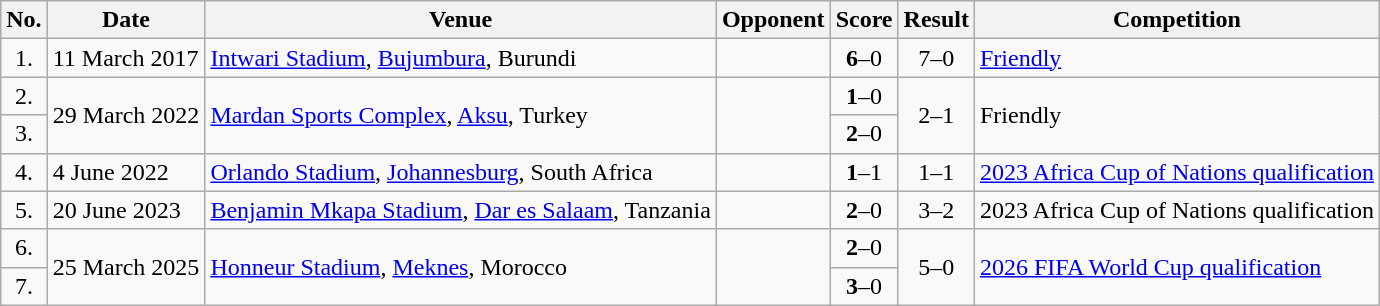<table class="wikitable">
<tr>
<th>No.</th>
<th>Date</th>
<th>Venue</th>
<th>Opponent</th>
<th>Score</th>
<th>Result</th>
<th>Competition</th>
</tr>
<tr>
<td align=center>1.</td>
<td>11 March 2017</td>
<td><a href='#'>Intwari Stadium</a>, <a href='#'>Bujumbura</a>, Burundi</td>
<td></td>
<td align=center><strong>6</strong>–0</td>
<td align=center>7–0</td>
<td><a href='#'>Friendly</a></td>
</tr>
<tr>
<td align=center>2.</td>
<td rowspan=2>29 March 2022</td>
<td rowspan=2><a href='#'>Mardan Sports Complex</a>, <a href='#'>Aksu</a>, Turkey</td>
<td rowspan=2></td>
<td align=center><strong>1</strong>–0</td>
<td align=center rowspan=2>2–1</td>
<td rowspan=2>Friendly</td>
</tr>
<tr>
<td align=center>3.</td>
<td align=center><strong>2</strong>–0</td>
</tr>
<tr>
<td align=center>4.</td>
<td>4 June 2022</td>
<td><a href='#'>Orlando Stadium</a>, <a href='#'>Johannesburg</a>, South Africa</td>
<td></td>
<td align=center><strong>1</strong>–1</td>
<td align=center>1–1</td>
<td><a href='#'>2023 Africa Cup of Nations qualification</a></td>
</tr>
<tr>
<td align=center>5.</td>
<td>20 June 2023</td>
<td><a href='#'>Benjamin Mkapa Stadium</a>, <a href='#'>Dar es Salaam</a>, Tanzania</td>
<td></td>
<td align=center><strong>2</strong>–0</td>
<td align=center>3–2</td>
<td>2023 Africa Cup of Nations qualification</td>
</tr>
<tr>
<td align=center>6.</td>
<td rowspan=2>25 March 2025</td>
<td rowspan=2><a href='#'>Honneur Stadium</a>, <a href='#'>Meknes</a>, Morocco</td>
<td rowspan=2></td>
<td align=center><strong>2</strong>–0</td>
<td align=center rowspan=2>5–0</td>
<td rowspan=2><a href='#'>2026 FIFA World Cup qualification</a></td>
</tr>
<tr>
<td align=center>7.</td>
<td align=center><strong>3</strong>–0</td>
</tr>
</table>
